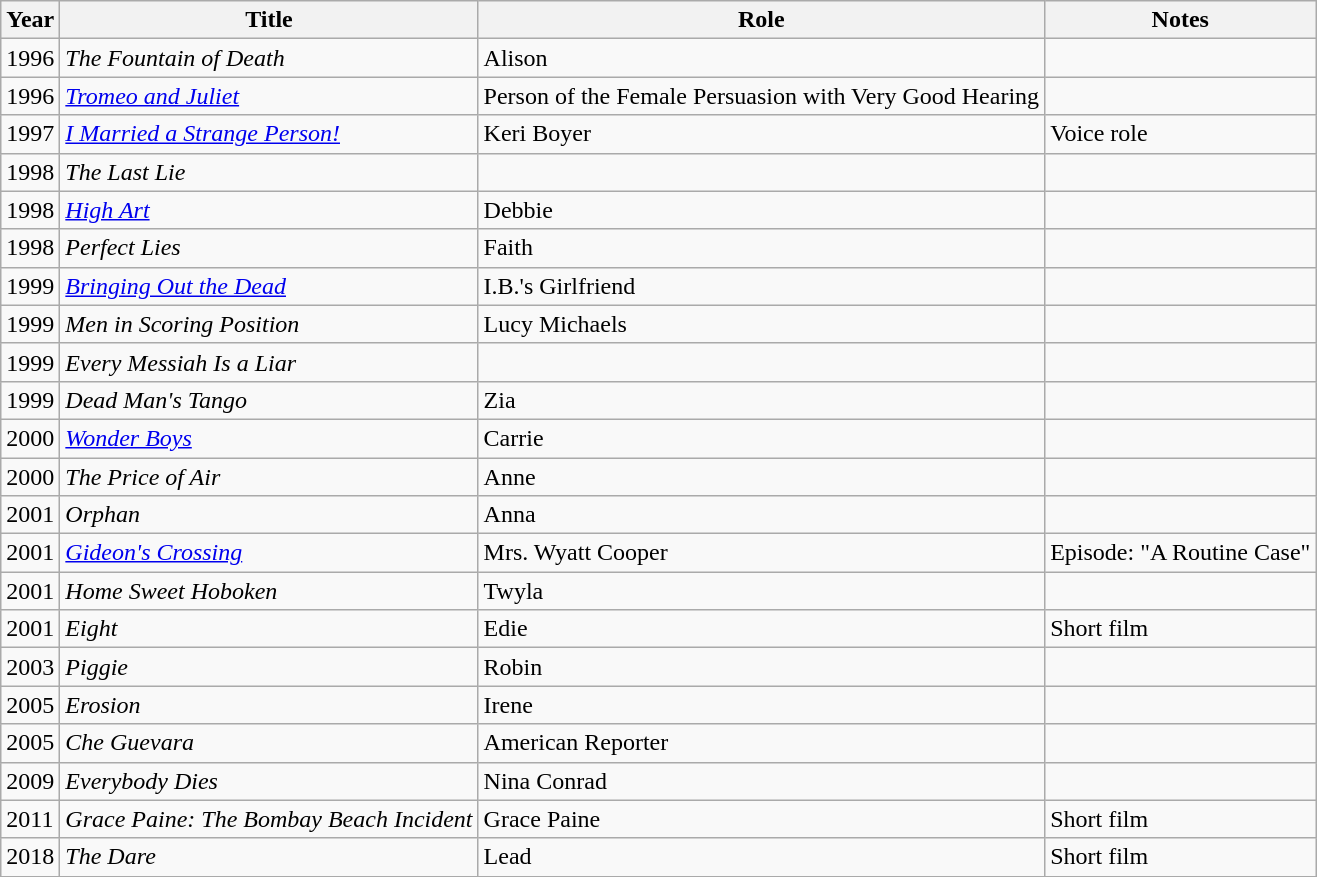<table class="wikitable sortable">
<tr>
<th>Year</th>
<th>Title</th>
<th>Role</th>
<th>Notes</th>
</tr>
<tr>
<td>1996</td>
<td><em>The Fountain of Death </em></td>
<td>Alison</td>
<td></td>
</tr>
<tr>
<td>1996</td>
<td><em><a href='#'>Tromeo and Juliet</a></em></td>
<td>Person of the Female Persuasion with Very Good Hearing</td>
<td></td>
</tr>
<tr>
<td>1997</td>
<td><em><a href='#'>I Married a Strange Person!</a></em></td>
<td>Keri Boyer</td>
<td>Voice role</td>
</tr>
<tr>
<td>1998</td>
<td><em>The Last Lie</em></td>
<td></td>
<td></td>
</tr>
<tr>
<td>1998</td>
<td><em><a href='#'>High Art</a></em></td>
<td>Debbie</td>
<td></td>
</tr>
<tr>
<td>1998</td>
<td><em>Perfect Lies</em></td>
<td>Faith</td>
<td></td>
</tr>
<tr>
<td>1999</td>
<td><em><a href='#'>Bringing Out the Dead</a></em></td>
<td>I.B.'s Girlfriend</td>
<td></td>
</tr>
<tr>
<td>1999</td>
<td><em>Men in Scoring Position</em></td>
<td>Lucy Michaels</td>
<td></td>
</tr>
<tr>
<td>1999</td>
<td><em>Every Messiah Is a Liar </em></td>
<td></td>
<td></td>
</tr>
<tr>
<td>1999</td>
<td><em>Dead Man's Tango </em></td>
<td>Zia</td>
<td></td>
</tr>
<tr>
<td>2000</td>
<td><em><a href='#'>Wonder Boys</a></em></td>
<td>Carrie</td>
<td></td>
</tr>
<tr>
<td>2000</td>
<td><em>The Price of Air </em></td>
<td>Anne</td>
<td></td>
</tr>
<tr>
<td>2001</td>
<td><em>Orphan</em></td>
<td>Anna</td>
<td></td>
</tr>
<tr>
<td>2001</td>
<td><em><a href='#'>Gideon's Crossing</a></em></td>
<td>Mrs. Wyatt Cooper</td>
<td>Episode: "A Routine Case"</td>
</tr>
<tr>
<td>2001</td>
<td><em>Home Sweet Hoboken </em></td>
<td>Twyla</td>
<td></td>
</tr>
<tr>
<td>2001</td>
<td><em>Eight</em></td>
<td>Edie</td>
<td>Short film</td>
</tr>
<tr>
<td>2003</td>
<td><em>Piggie</em></td>
<td>Robin</td>
<td></td>
</tr>
<tr>
<td>2005</td>
<td><em>Erosion</em></td>
<td>Irene</td>
<td></td>
</tr>
<tr>
<td>2005</td>
<td><em>Che Guevara</em></td>
<td>American Reporter</td>
<td></td>
</tr>
<tr>
<td>2009</td>
<td><em>Everybody Dies</em></td>
<td>Nina Conrad</td>
<td></td>
</tr>
<tr>
<td>2011</td>
<td><em>Grace Paine: The Bombay Beach Incident</em></td>
<td>Grace Paine</td>
<td>Short film</td>
</tr>
<tr>
<td>2018</td>
<td><em>The Dare</em></td>
<td>Lead</td>
<td>Short film</td>
</tr>
<tr>
</tr>
</table>
